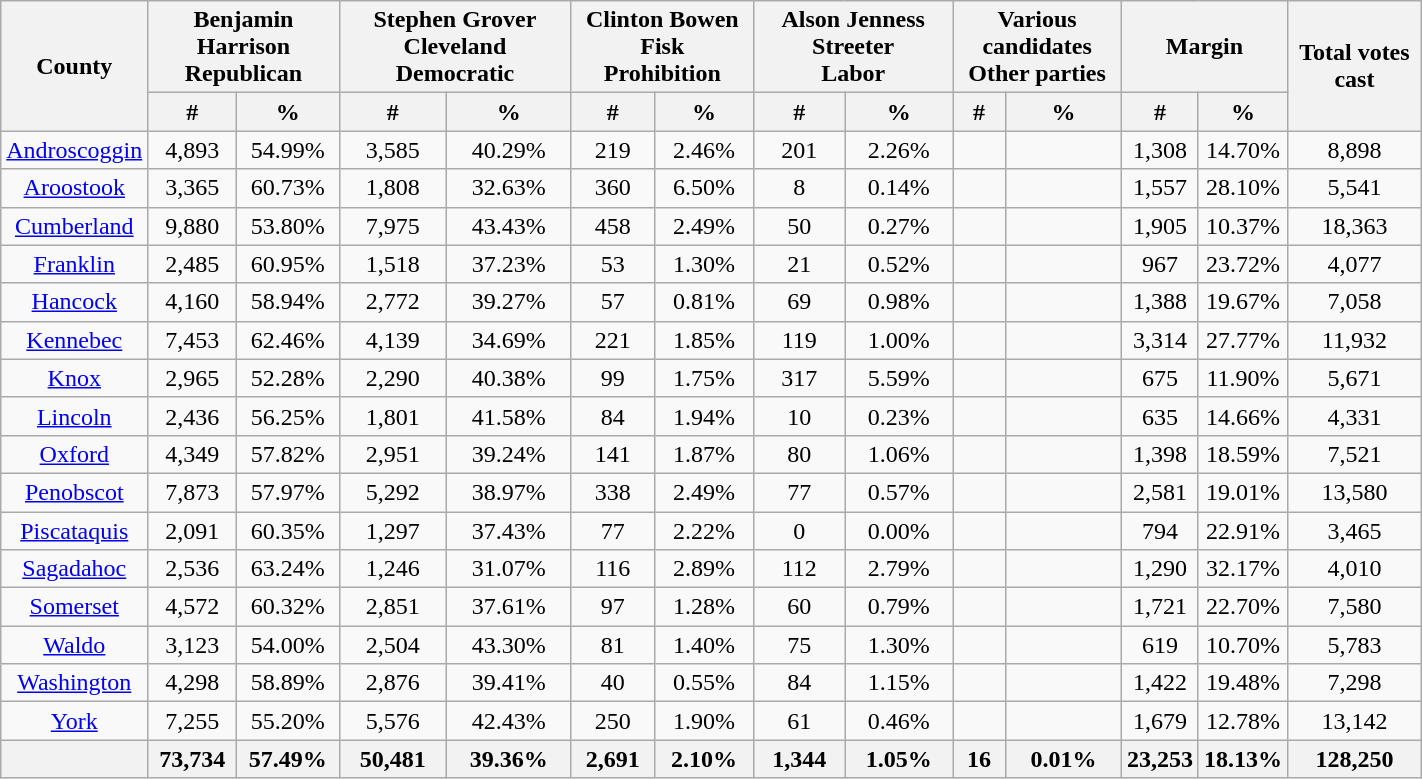<table width="75%"  class="wikitable sortable" style="text-align:center">
<tr>
<th style="text-align:center;" rowspan="2">County</th>
<th style="text-align:center;" colspan="2">Benjamin Harrison<br>Republican</th>
<th style="text-align:center;" colspan="2">Stephen Grover Cleveland<br>Democratic</th>
<th style="text-align:center;" colspan="2">Clinton Bowen Fisk<br>Prohibition</th>
<th style="text-align:center;" colspan="2">Alson Jenness Streeter<br>Labor</th>
<th style="text-align:center;" colspan="2">Various candidates<br>Other parties</th>
<th style="text-align:center;" colspan="2">Margin</th>
<th style="text-align:center;" rowspan="2">Total votes cast</th>
</tr>
<tr>
<th style="text-align:center;" data-sort-type="number">#</th>
<th style="text-align:center;" data-sort-type="number">%</th>
<th style="text-align:center;" data-sort-type="number">#</th>
<th style="text-align:center;" data-sort-type="number">%</th>
<th style="text-align:center;" data-sort-type="number">#</th>
<th style="text-align:center;" data-sort-type="number">%</th>
<th style="text-align:center;" data-sort-type="number">#</th>
<th style="text-align:center;" data-sort-type="number">%</th>
<th style="text-align:center;" data-sort-type="number">#</th>
<th style="text-align:center;" data-sort-type="number">%</th>
<th style="text-align:center;" data-sort-type="number">#</th>
<th style="text-align:center;" data-sort-type="number">%</th>
</tr>
<tr style="text-align:center;">
<td><a href='#'>Androscoggin</a></td>
<td>4,893</td>
<td>54.99%</td>
<td>3,585</td>
<td>40.29%</td>
<td>219</td>
<td>2.46%</td>
<td>201</td>
<td>2.26%</td>
<td></td>
<td></td>
<td>1,308</td>
<td>14.70%</td>
<td>8,898</td>
</tr>
<tr style="text-align:center;">
<td><a href='#'>Aroostook</a></td>
<td>3,365</td>
<td>60.73%</td>
<td>1,808</td>
<td>32.63%</td>
<td>360</td>
<td>6.50%</td>
<td>8</td>
<td>0.14%</td>
<td></td>
<td></td>
<td>1,557</td>
<td>28.10%</td>
<td>5,541</td>
</tr>
<tr style="text-align:center;">
<td><a href='#'>Cumberland</a></td>
<td>9,880</td>
<td>53.80%</td>
<td>7,975</td>
<td>43.43%</td>
<td>458</td>
<td>2.49%</td>
<td>50</td>
<td>0.27%</td>
<td></td>
<td></td>
<td>1,905</td>
<td>10.37%</td>
<td>18,363</td>
</tr>
<tr style="text-align:center;">
<td><a href='#'>Franklin</a></td>
<td>2,485</td>
<td>60.95%</td>
<td>1,518</td>
<td>37.23%</td>
<td>53</td>
<td>1.30%</td>
<td>21</td>
<td>0.52%</td>
<td></td>
<td></td>
<td>967</td>
<td>23.72%</td>
<td>4,077</td>
</tr>
<tr style="text-align:center;">
<td><a href='#'>Hancock</a></td>
<td>4,160</td>
<td>58.94%</td>
<td>2,772</td>
<td>39.27%</td>
<td>57</td>
<td>0.81%</td>
<td>69</td>
<td>0.98%</td>
<td></td>
<td></td>
<td>1,388</td>
<td>19.67%</td>
<td>7,058</td>
</tr>
<tr style="text-align:center;">
<td><a href='#'>Kennebec</a></td>
<td>7,453</td>
<td>62.46%</td>
<td>4,139</td>
<td>34.69%</td>
<td>221</td>
<td>1.85%</td>
<td>119</td>
<td>1.00%</td>
<td></td>
<td></td>
<td>3,314</td>
<td>27.77%</td>
<td>11,932</td>
</tr>
<tr style="text-align:center;">
<td><a href='#'>Knox</a></td>
<td>2,965</td>
<td>52.28%</td>
<td>2,290</td>
<td>40.38%</td>
<td>99</td>
<td>1.75%</td>
<td>317</td>
<td>5.59%</td>
<td></td>
<td></td>
<td>675</td>
<td>11.90%</td>
<td>5,671</td>
</tr>
<tr style="text-align:center;">
<td><a href='#'>Lincoln</a></td>
<td>2,436</td>
<td>56.25%</td>
<td>1,801</td>
<td>41.58%</td>
<td>84</td>
<td>1.94%</td>
<td>10</td>
<td>0.23%</td>
<td></td>
<td></td>
<td>635</td>
<td>14.66%</td>
<td>4,331</td>
</tr>
<tr style="text-align:center;">
<td><a href='#'>Oxford</a></td>
<td>4,349</td>
<td>57.82%</td>
<td>2,951</td>
<td>39.24%</td>
<td>141</td>
<td>1.87%</td>
<td>80</td>
<td>1.06%</td>
<td></td>
<td></td>
<td>1,398</td>
<td>18.59%</td>
<td>7,521</td>
</tr>
<tr style="text-align:center;">
<td><a href='#'>Penobscot</a></td>
<td>7,873</td>
<td>57.97%</td>
<td>5,292</td>
<td>38.97%</td>
<td>338</td>
<td>2.49%</td>
<td>77</td>
<td>0.57%</td>
<td></td>
<td></td>
<td>2,581</td>
<td>19.01%</td>
<td>13,580</td>
</tr>
<tr style="text-align:center;">
<td><a href='#'>Piscataquis</a></td>
<td>2,091</td>
<td>60.35%</td>
<td>1,297</td>
<td>37.43%</td>
<td>77</td>
<td>2.22%</td>
<td>0</td>
<td>0.00%</td>
<td></td>
<td></td>
<td>794</td>
<td>22.91%</td>
<td>3,465</td>
</tr>
<tr style="text-align:center;">
<td><a href='#'>Sagadahoc</a></td>
<td>2,536</td>
<td>63.24%</td>
<td>1,246</td>
<td>31.07%</td>
<td>116</td>
<td>2.89%</td>
<td>112</td>
<td>2.79%</td>
<td></td>
<td></td>
<td>1,290</td>
<td>32.17%</td>
<td>4,010</td>
</tr>
<tr style="text-align:center;">
<td><a href='#'>Somerset</a></td>
<td>4,572</td>
<td>60.32%</td>
<td>2,851</td>
<td>37.61%</td>
<td>97</td>
<td>1.28%</td>
<td>60</td>
<td>0.79%</td>
<td></td>
<td></td>
<td>1,721</td>
<td>22.70%</td>
<td>7,580</td>
</tr>
<tr style="text-align:center;">
<td><a href='#'>Waldo</a></td>
<td>3,123</td>
<td>54.00%</td>
<td>2,504</td>
<td>43.30%</td>
<td>81</td>
<td>1.40%</td>
<td>75</td>
<td>1.30%</td>
<td></td>
<td></td>
<td>619</td>
<td>10.70%</td>
<td>5,783</td>
</tr>
<tr style="text-align:center;">
<td><a href='#'>Washington</a></td>
<td>4,298</td>
<td>58.89%</td>
<td>2,876</td>
<td>39.41%</td>
<td>40</td>
<td>0.55%</td>
<td>84</td>
<td>1.15%</td>
<td></td>
<td></td>
<td>1,422</td>
<td>19.48%</td>
<td>7,298</td>
</tr>
<tr style="text-align:center;">
<td><a href='#'>York</a></td>
<td>7,255</td>
<td>55.20%</td>
<td>5,576</td>
<td>42.43%</td>
<td>250</td>
<td>1.90%</td>
<td>61</td>
<td>0.46%</td>
<td></td>
<td></td>
<td>1,679</td>
<td>12.78%</td>
<td>13,142</td>
</tr>
<tr style="text-align:center;">
<th></th>
<th>73,734</th>
<th>57.49%</th>
<th>50,481</th>
<th>39.36%</th>
<th>2,691</th>
<th>2.10%</th>
<th>1,344</th>
<th>1.05%</th>
<th>16</th>
<th>0.01%</th>
<th>23,253</th>
<th>18.13%</th>
<th>128,250</th>
</tr>
</table>
